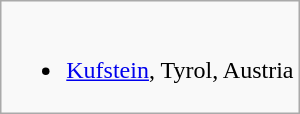<table class="wikitable">
<tr valign="top">
<td><br><ul><li> <a href='#'>Kufstein</a>, Tyrol, Austria</li></ul></td>
</tr>
</table>
